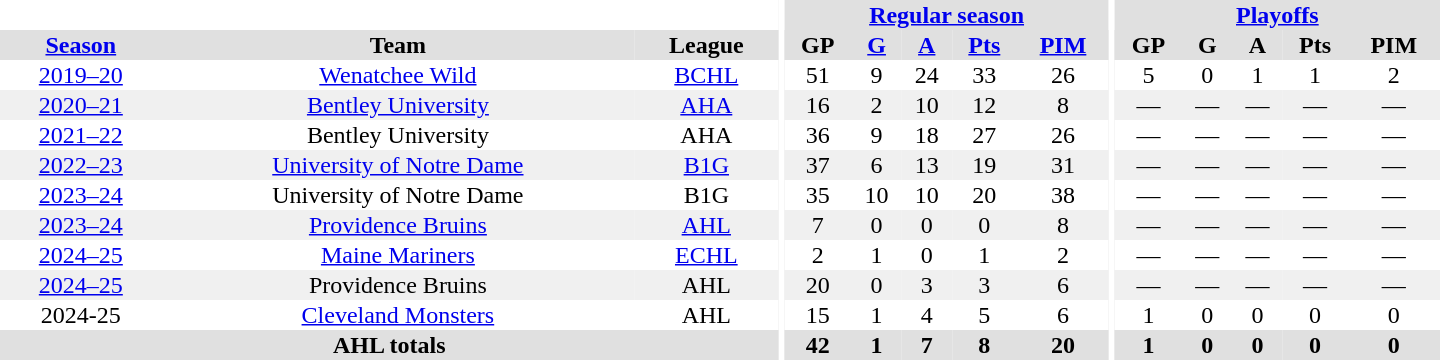<table border="0" cellpadding="1" cellspacing="0" style="text-align:center; width:60em;">
<tr bgcolor="#e0e0e0">
<th colspan="3" bgcolor="#ffffff"></th>
<th rowspan="103" bgcolor="#ffffff"></th>
<th colspan="5"><a href='#'>Regular season</a></th>
<th rowspan="103" bgcolor="#ffffff"></th>
<th colspan="5"><a href='#'>Playoffs</a></th>
</tr>
<tr bgcolor="#e0e0e0">
<th><a href='#'>Season</a></th>
<th>Team</th>
<th>League</th>
<th>GP</th>
<th><a href='#'>G</a></th>
<th><a href='#'>A</a></th>
<th><a href='#'>Pts</a></th>
<th><a href='#'>PIM</a></th>
<th>GP</th>
<th>G</th>
<th>A</th>
<th>Pts</th>
<th>PIM</th>
</tr>
<tr>
<td><a href='#'>2019–20</a></td>
<td><a href='#'>Wenatchee Wild</a></td>
<td><a href='#'>BCHL</a></td>
<td>51</td>
<td>9</td>
<td>24</td>
<td>33</td>
<td>26</td>
<td>5</td>
<td>0</td>
<td>1</td>
<td>1</td>
<td>2</td>
</tr>
<tr bgcolor="#f0f0f0">
<td><a href='#'>2020–21</a></td>
<td><a href='#'>Bentley University</a></td>
<td><a href='#'>AHA</a></td>
<td>16</td>
<td>2</td>
<td>10</td>
<td>12</td>
<td>8</td>
<td>—</td>
<td>—</td>
<td>—</td>
<td>—</td>
<td>—</td>
</tr>
<tr>
<td><a href='#'>2021–22</a></td>
<td>Bentley University</td>
<td>AHA</td>
<td>36</td>
<td>9</td>
<td>18</td>
<td>27</td>
<td>26</td>
<td>—</td>
<td>—</td>
<td>—</td>
<td>—</td>
<td>—</td>
</tr>
<tr bgcolor="#f0f0f0">
<td><a href='#'>2022–23</a></td>
<td><a href='#'>University of Notre Dame</a></td>
<td><a href='#'>B1G</a></td>
<td>37</td>
<td>6</td>
<td>13</td>
<td>19</td>
<td>31</td>
<td>—</td>
<td>—</td>
<td>—</td>
<td>—</td>
<td>—</td>
</tr>
<tr>
<td><a href='#'>2023–24</a></td>
<td>University of Notre Dame</td>
<td>B1G</td>
<td>35</td>
<td>10</td>
<td>10</td>
<td>20</td>
<td>38</td>
<td>—</td>
<td>—</td>
<td>—</td>
<td>—</td>
<td>—</td>
</tr>
<tr bgcolor="#f0f0f0">
<td><a href='#'>2023–24</a></td>
<td><a href='#'>Providence Bruins</a></td>
<td><a href='#'>AHL</a></td>
<td>7</td>
<td>0</td>
<td>0</td>
<td>0</td>
<td>8</td>
<td>—</td>
<td>—</td>
<td>—</td>
<td>—</td>
<td>—</td>
</tr>
<tr>
<td><a href='#'>2024–25</a></td>
<td><a href='#'>Maine Mariners</a></td>
<td><a href='#'>ECHL</a></td>
<td>2</td>
<td>1</td>
<td>0</td>
<td>1</td>
<td>2</td>
<td>—</td>
<td>—</td>
<td>—</td>
<td>—</td>
<td>—</td>
</tr>
<tr bgcolor="#f0f0f0">
<td><a href='#'>2024–25</a></td>
<td>Providence Bruins</td>
<td>AHL</td>
<td>20</td>
<td>0</td>
<td>3</td>
<td>3</td>
<td>6</td>
<td>—</td>
<td>—</td>
<td>—</td>
<td>—</td>
<td>—</td>
</tr>
<tr>
<td>2024-25</td>
<td><a href='#'>Cleveland Monsters</a></td>
<td>AHL</td>
<td>15</td>
<td>1</td>
<td>4</td>
<td>5</td>
<td>6</td>
<td>1</td>
<td>0</td>
<td>0</td>
<td>0</td>
<td>0</td>
</tr>
<tr bgcolor="#e0e0e0">
<th colspan="3">AHL totals</th>
<th>42</th>
<th>1</th>
<th>7</th>
<th>8</th>
<th>20</th>
<th>1</th>
<th>0</th>
<th>0</th>
<th>0</th>
<th>0</th>
</tr>
</table>
